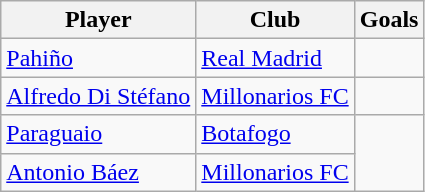<table class= "wikitable sortable">
<tr>
<th>Player</th>
<th>Club</th>
<th>Goals</th>
</tr>
<tr>
<td> <a href='#'>Pahiño</a></td>
<td> <a href='#'>Real Madrid</a></td>
<td></td>
</tr>
<tr>
<td> <a href='#'>Alfredo Di Stéfano</a></td>
<td> <a href='#'>Millonarios FC</a></td>
<td></td>
</tr>
<tr>
<td> <a href='#'>Paraguaio</a></td>
<td> <a href='#'>Botafogo</a></td>
<td rowspan=2></td>
</tr>
<tr>
<td> <a href='#'>Antonio Báez</a></td>
<td> <a href='#'>Millonarios FC</a></td>
</tr>
</table>
